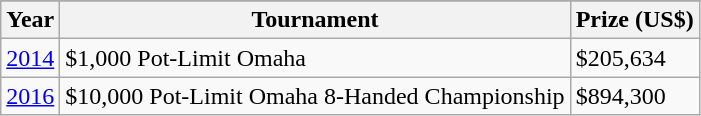<table class="wikitable">
<tr>
</tr>
<tr>
<th>Year</th>
<th>Tournament</th>
<th>Prize (US$)</th>
</tr>
<tr>
<td><a href='#'>2014</a></td>
<td>$1,000 Pot-Limit Omaha</td>
<td>$205,634</td>
</tr>
<tr>
<td><a href='#'>2016</a></td>
<td>$10,000 Pot-Limit Omaha 8-Handed Championship</td>
<td>$894,300</td>
</tr>
</table>
